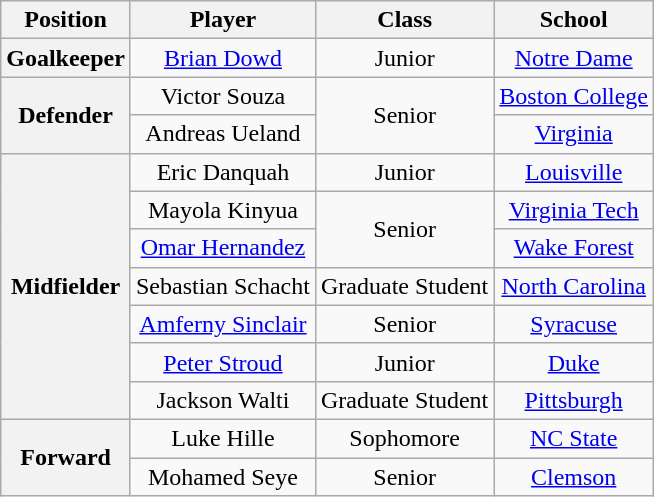<table class="wikitable" style="text-align:center">
<tr>
<th>Position</th>
<th>Player</th>
<th>Class</th>
<th>School</th>
</tr>
<tr>
<th>Goalkeeper</th>
<td><a href='#'>Brian Dowd</a></td>
<td>Junior</td>
<td><a href='#'>Notre Dame</a></td>
</tr>
<tr>
<th rowspan=2>Defender</th>
<td>Victor Souza</td>
<td rowspan=2>Senior</td>
<td><a href='#'>Boston College</a></td>
</tr>
<tr>
<td>Andreas Ueland</td>
<td><a href='#'>Virginia</a></td>
</tr>
<tr>
<th rowspan=7>Midfielder</th>
<td>Eric Danquah</td>
<td>Junior</td>
<td><a href='#'>Louisville</a></td>
</tr>
<tr>
<td>Mayola Kinyua</td>
<td rowspan=2>Senior</td>
<td><a href='#'>Virginia Tech</a></td>
</tr>
<tr>
<td><a href='#'>Omar Hernandez</a></td>
<td><a href='#'>Wake Forest</a></td>
</tr>
<tr>
<td>Sebastian Schacht</td>
<td>Graduate Student</td>
<td><a href='#'>North Carolina</a></td>
</tr>
<tr>
<td><a href='#'>Amferny Sinclair</a></td>
<td>Senior</td>
<td><a href='#'>Syracuse</a></td>
</tr>
<tr>
<td><a href='#'>Peter Stroud</a></td>
<td>Junior</td>
<td><a href='#'>Duke</a></td>
</tr>
<tr>
<td>Jackson Walti</td>
<td>Graduate Student</td>
<td><a href='#'>Pittsburgh</a></td>
</tr>
<tr>
<th rowspan=2>Forward</th>
<td>Luke Hille</td>
<td>Sophomore</td>
<td><a href='#'>NC State</a></td>
</tr>
<tr>
<td>Mohamed Seye</td>
<td>Senior</td>
<td><a href='#'>Clemson</a></td>
</tr>
</table>
